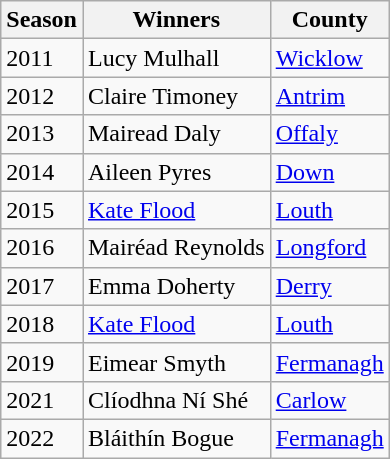<table class="wikitable collapsible">
<tr>
<th>Season</th>
<th>Winners</th>
<th>County</th>
</tr>
<tr>
<td>2011 </td>
<td>Lucy Mulhall</td>
<td><a href='#'>Wicklow</a></td>
</tr>
<tr>
<td>2012 </td>
<td>Claire Timoney</td>
<td><a href='#'>Antrim</a></td>
</tr>
<tr>
<td>2013 </td>
<td>Mairead Daly</td>
<td><a href='#'>Offaly</a></td>
</tr>
<tr>
<td>2014 </td>
<td>Aileen Pyres</td>
<td><a href='#'>Down</a></td>
</tr>
<tr>
<td>2015 </td>
<td><a href='#'>Kate Flood</a></td>
<td><a href='#'>Louth</a></td>
</tr>
<tr>
<td>2016 </td>
<td>Mairéad Reynolds</td>
<td><a href='#'>Longford</a></td>
</tr>
<tr>
<td>2017 </td>
<td>Emma Doherty</td>
<td><a href='#'>Derry</a></td>
</tr>
<tr>
<td>2018 </td>
<td><a href='#'>Kate Flood</a></td>
<td><a href='#'>Louth</a></td>
</tr>
<tr>
<td>2019 </td>
<td>Eimear Smyth</td>
<td><a href='#'>Fermanagh</a></td>
</tr>
<tr>
<td>2021</td>
<td>Clíodhna Ní Shé</td>
<td><a href='#'>Carlow</a></td>
</tr>
<tr>
<td>2022</td>
<td>Bláithín Bogue</td>
<td><a href='#'>Fermanagh</a></td>
</tr>
</table>
